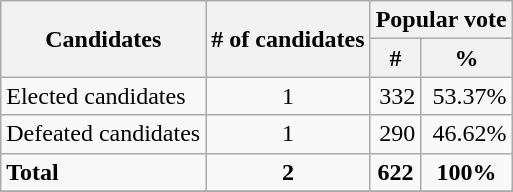<table class="wikitable">
<tr>
<th rowspan="2">Candidates</th>
<th rowspan="2"># of candidates</th>
<th colspan="2">Popular vote</th>
</tr>
<tr>
<th>#</th>
<th>%</th>
</tr>
<tr>
<td>Elected candidates</td>
<td align="center">1</td>
<td align="right">332</td>
<td align="right">53.37%</td>
</tr>
<tr>
<td>Defeated candidates</td>
<td align="center">1</td>
<td align="right">290</td>
<td align="right">46.62%</td>
</tr>
<tr>
<td><strong>Total</strong></td>
<td align="center"><strong>2</strong></td>
<td align="center"><strong>622</strong></td>
<td align="center"><strong>100%</strong></td>
</tr>
<tr>
</tr>
</table>
